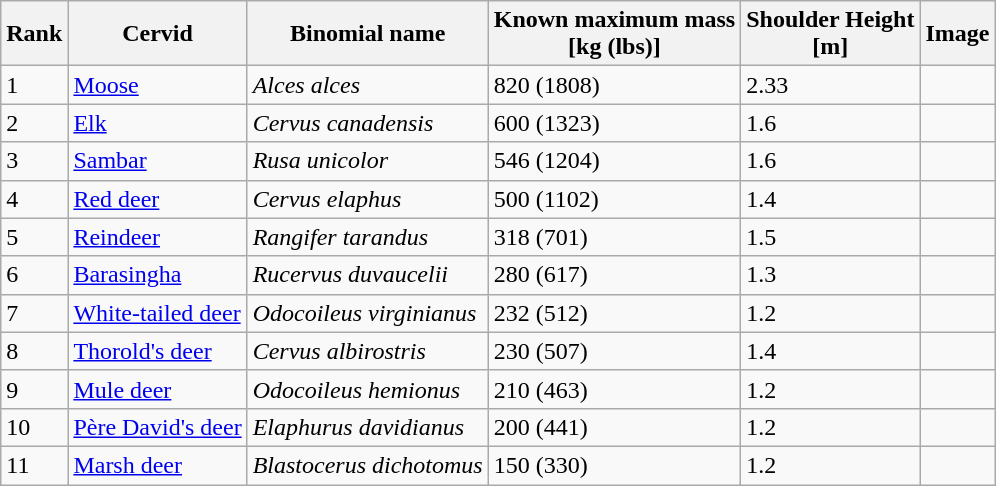<table class="wikitable">
<tr>
<th>Rank</th>
<th>Cervid</th>
<th>Binomial name</th>
<th>Known maximum mass<br>[kg (lbs)]</th>
<th>Shoulder Height<br>[m]</th>
<th>Image</th>
</tr>
<tr>
<td>1</td>
<td><a href='#'>Moose</a></td>
<td><em>Alces alces</em></td>
<td>820 (1808) </td>
<td>2.33</td>
<td></td>
</tr>
<tr>
<td>2</td>
<td><a href='#'>Elk</a></td>
<td><em>Cervus canadensis</em></td>
<td>600 (1323)</td>
<td>1.6</td>
<td></td>
</tr>
<tr>
<td>3</td>
<td><a href='#'>Sambar</a></td>
<td><em>Rusa unicolor</em></td>
<td>546 (1204)</td>
<td>1.6</td>
<td></td>
</tr>
<tr>
<td>4</td>
<td><a href='#'>Red deer</a></td>
<td><em>Cervus elaphus</em></td>
<td>500 (1102)</td>
<td>1.4</td>
<td></td>
</tr>
<tr>
<td>5</td>
<td><a href='#'>Reindeer</a></td>
<td><em>Rangifer tarandus</em></td>
<td>318 (701) </td>
<td>1.5</td>
<td></td>
</tr>
<tr>
<td>6</td>
<td><a href='#'>Barasingha</a></td>
<td><em>Rucervus duvaucelii</em></td>
<td>280 (617) </td>
<td>1.3</td>
<td></td>
</tr>
<tr>
<td>7</td>
<td><a href='#'>White-tailed deer</a></td>
<td><em>Odocoileus virginianus</em></td>
<td>232 (512) </td>
<td>1.2</td>
<td></td>
</tr>
<tr>
<td>8</td>
<td><a href='#'>Thorold's deer</a></td>
<td><em>Cervus albirostris</em></td>
<td>230 (507) </td>
<td>1.4</td>
<td></td>
</tr>
<tr>
<td>9</td>
<td><a href='#'>Mule deer</a></td>
<td><em>Odocoileus hemionus</em></td>
<td>210 (463) </td>
<td>1.2</td>
<td></td>
</tr>
<tr>
<td>10</td>
<td><a href='#'>Père David's deer</a></td>
<td><em>Elaphurus davidianus</em></td>
<td>200 (441) </td>
<td>1.2</td>
<td></td>
</tr>
<tr>
<td>11</td>
<td><a href='#'>Marsh deer</a></td>
<td><em>Blastocerus dichotomus</em></td>
<td>150 (330) </td>
<td>1.2</td>
<td></td>
</tr>
</table>
